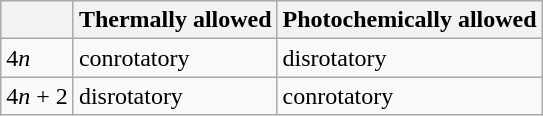<table class="wikitable">
<tr>
<th></th>
<th>Thermally allowed</th>
<th>Photochemically allowed</th>
</tr>
<tr>
<td>4<em>n</em></td>
<td>conrotatory</td>
<td>disrotatory</td>
</tr>
<tr>
<td>4<em>n</em> + 2</td>
<td>disrotatory</td>
<td>conrotatory</td>
</tr>
</table>
